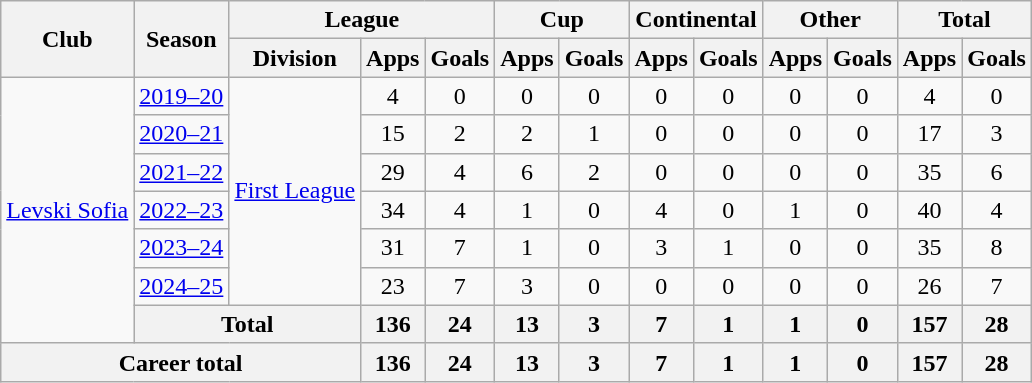<table class="wikitable" style="text-align:center">
<tr>
<th rowspan="2">Club</th>
<th rowspan="2">Season</th>
<th colspan="3">League</th>
<th colspan="2">Cup</th>
<th colspan="2">Continental</th>
<th colspan="2">Other</th>
<th colspan="2">Total</th>
</tr>
<tr>
<th>Division</th>
<th>Apps</th>
<th>Goals</th>
<th>Apps</th>
<th>Goals</th>
<th>Apps</th>
<th>Goals</th>
<th>Apps</th>
<th>Goals</th>
<th>Apps</th>
<th>Goals</th>
</tr>
<tr>
<td rowspan="7"><a href='#'>Levski Sofia</a></td>
<td><a href='#'>2019–20</a></td>
<td rowspan="6"><a href='#'>First League</a></td>
<td>4</td>
<td>0</td>
<td>0</td>
<td>0</td>
<td>0</td>
<td>0</td>
<td>0</td>
<td>0</td>
<td>4</td>
<td>0</td>
</tr>
<tr>
<td><a href='#'>2020–21</a></td>
<td>15</td>
<td>2</td>
<td>2</td>
<td>1</td>
<td>0</td>
<td>0</td>
<td>0</td>
<td>0</td>
<td>17</td>
<td>3</td>
</tr>
<tr>
<td><a href='#'>2021–22</a></td>
<td>29</td>
<td>4</td>
<td>6</td>
<td>2</td>
<td>0</td>
<td>0</td>
<td>0</td>
<td>0</td>
<td>35</td>
<td>6</td>
</tr>
<tr>
<td><a href='#'>2022–23</a></td>
<td>34</td>
<td>4</td>
<td>1</td>
<td>0</td>
<td>4</td>
<td>0</td>
<td>1</td>
<td>0</td>
<td>40</td>
<td>4</td>
</tr>
<tr>
<td><a href='#'>2023–24</a></td>
<td>31</td>
<td>7</td>
<td>1</td>
<td>0</td>
<td>3</td>
<td>1</td>
<td>0</td>
<td>0</td>
<td>35</td>
<td>8</td>
</tr>
<tr>
<td><a href='#'>2024–25</a></td>
<td>23</td>
<td>7</td>
<td>3</td>
<td>0</td>
<td>0</td>
<td>0</td>
<td>0</td>
<td>0</td>
<td>26</td>
<td>7</td>
</tr>
<tr>
<th colspan="2">Total</th>
<th>136</th>
<th>24</th>
<th>13</th>
<th>3</th>
<th>7</th>
<th>1</th>
<th>1</th>
<th>0</th>
<th>157</th>
<th>28</th>
</tr>
<tr>
<th colspan="3">Career total</th>
<th>136</th>
<th>24</th>
<th>13</th>
<th>3</th>
<th>7</th>
<th>1</th>
<th>1</th>
<th>0</th>
<th>157</th>
<th>28</th>
</tr>
</table>
